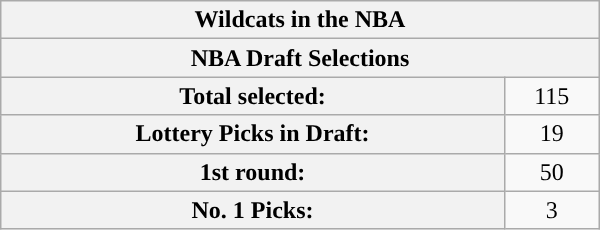<table class="wikitable" style="width: 25em; text-align: right; font-size: 100%;">
<tr>
<th colspan="2">Wildcats in the NBA</th>
</tr>
<tr>
<th colspan="2">NBA Draft Selections</th>
</tr>
<tr>
<th>Total selected:</th>
<td align=center>115</td>
</tr>
<tr>
<th>Lottery Picks in Draft:</th>
<td align=center>19</td>
</tr>
<tr>
<th>1st round:</th>
<td align=center>50</td>
</tr>
<tr>
<th>No. 1 Picks:</th>
<td align=center>3</td>
</tr>
</table>
